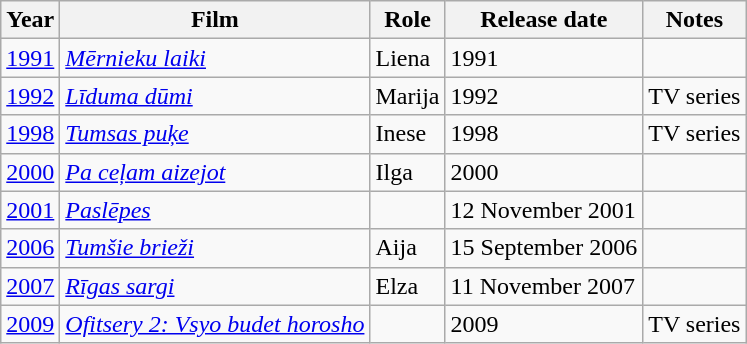<table class="wikitable">
<tr>
<th>Year</th>
<th>Film</th>
<th>Role</th>
<th>Release date</th>
<th>Notes</th>
</tr>
<tr>
<td rowspan="1"><a href='#'>1991</a></td>
<td><em><a href='#'>Mērnieku laiki</a></em></td>
<td>Liena</td>
<td>1991</td>
<td></td>
</tr>
<tr>
<td rowspan="1"><a href='#'>1992</a></td>
<td><em><a href='#'>Līduma dūmi</a></em></td>
<td>Marija</td>
<td>1992</td>
<td>TV series</td>
</tr>
<tr>
<td rowspan="1"><a href='#'>1998</a></td>
<td><em><a href='#'>Tumsas puķe</a></em></td>
<td>Inese</td>
<td>1998</td>
<td>TV series</td>
</tr>
<tr>
<td rowspan="1"><a href='#'>2000</a></td>
<td><em><a href='#'>Pa ceļam aizejot</a></em></td>
<td>Ilga</td>
<td>2000</td>
<td></td>
</tr>
<tr>
<td rowspan="1"><a href='#'>2001</a></td>
<td><em><a href='#'>Paslēpes</a></em></td>
<td></td>
<td>12 November 2001</td>
<td></td>
</tr>
<tr>
<td rowspan="1"><a href='#'>2006</a></td>
<td><em><a href='#'>Tumšie brieži</a></em></td>
<td>Aija</td>
<td>15 September 2006</td>
<td></td>
</tr>
<tr>
<td rowspan="1"><a href='#'>2007</a></td>
<td><em><a href='#'>Rīgas sargi</a></em></td>
<td>Elza</td>
<td>11 November 2007</td>
<td></td>
</tr>
<tr>
<td rowspan="1"><a href='#'>2009</a></td>
<td><em><a href='#'>Ofitsery 2: Vsyo budet horosho</a></em></td>
<td></td>
<td>2009</td>
<td>TV series</td>
</tr>
</table>
